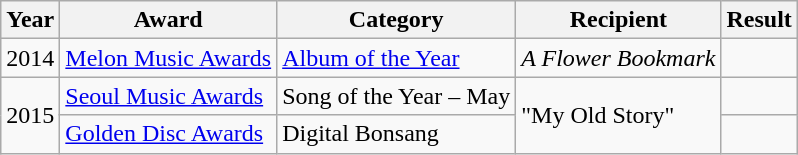<table class="wikitable">
<tr>
<th>Year</th>
<th>Award</th>
<th>Category</th>
<th>Recipient</th>
<th>Result</th>
</tr>
<tr>
<td>2014</td>
<td><a href='#'>Melon Music Awards</a></td>
<td><a href='#'>Album of the Year</a></td>
<td><em>A Flower Bookmark</em></td>
<td></td>
</tr>
<tr>
<td rowspan="2">2015</td>
<td><a href='#'>Seoul Music Awards</a></td>
<td>Song of the Year – May</td>
<td rowspan="2">"My Old Story"</td>
<td></td>
</tr>
<tr>
<td><a href='#'>Golden Disc Awards</a></td>
<td>Digital Bonsang</td>
<td></td>
</tr>
</table>
